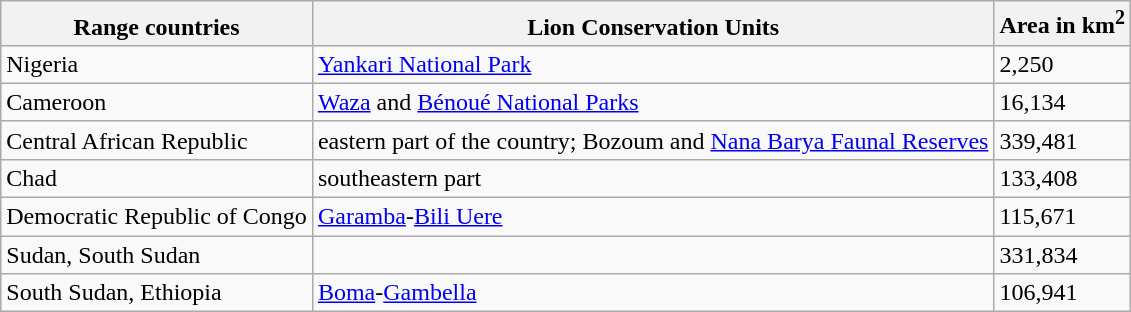<table class="wikitable sortable">
<tr valign=bottom>
<th>Range countries</th>
<th>Lion Conservation Units</th>
<th>Area in km<sup>2</sup></th>
</tr>
<tr>
<td>Nigeria</td>
<td><a href='#'>Yankari National Park</a></td>
<td>2,250</td>
</tr>
<tr>
<td>Cameroon</td>
<td><a href='#'>Waza</a> and <a href='#'>Bénoué National Parks</a></td>
<td>16,134</td>
</tr>
<tr>
<td>Central African Republic</td>
<td>eastern part of the country; Bozoum and <a href='#'>Nana Barya Faunal Reserves</a></td>
<td>339,481</td>
</tr>
<tr>
<td>Chad</td>
<td>southeastern part</td>
<td>133,408</td>
</tr>
<tr>
<td>Democratic Republic of Congo</td>
<td><a href='#'>Garamba</a>-<a href='#'>Bili Uere</a></td>
<td>115,671</td>
</tr>
<tr>
<td>Sudan, South Sudan</td>
<td></td>
<td>331,834</td>
</tr>
<tr>
<td>South Sudan, Ethiopia</td>
<td><a href='#'>Boma</a>-<a href='#'>Gambella</a></td>
<td>106,941</td>
</tr>
</table>
